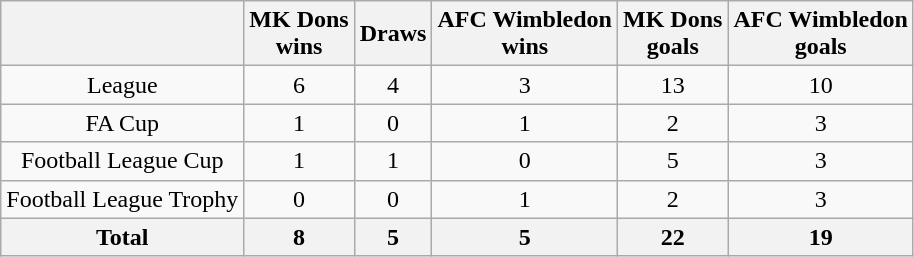<table class="wikitable" style="text-align: center;">
<tr>
<th></th>
<th>MK Dons<br>wins</th>
<th>Draws</th>
<th>AFC Wimbledon<br>wins</th>
<th>MK Dons<br>goals</th>
<th>AFC Wimbledon<br>goals</th>
</tr>
<tr>
<td>League</td>
<td>6</td>
<td>4</td>
<td>3</td>
<td>13</td>
<td>10</td>
</tr>
<tr>
<td>FA Cup</td>
<td>1</td>
<td>0</td>
<td>1</td>
<td>2</td>
<td>3</td>
</tr>
<tr>
<td>Football League Cup</td>
<td>1</td>
<td>1</td>
<td>0</td>
<td>5</td>
<td>3</td>
</tr>
<tr>
<td>Football League Trophy</td>
<td>0</td>
<td>0</td>
<td>1</td>
<td>2</td>
<td>3</td>
</tr>
<tr>
<th>Total</th>
<th>8</th>
<th>5</th>
<th>5</th>
<th>22</th>
<th>19</th>
</tr>
</table>
